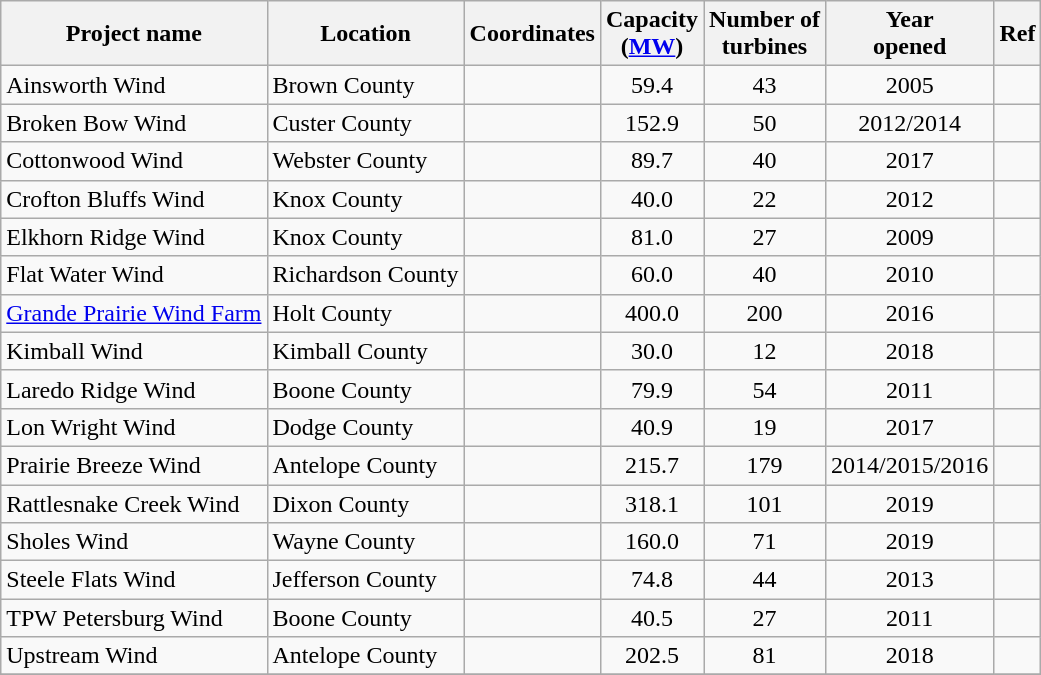<table class="wikitable sortable">
<tr>
<th>Project name</th>
<th>Location</th>
<th>Coordinates</th>
<th>Capacity<br>(<a href='#'>MW</a>)</th>
<th>Number of<br>turbines</th>
<th>Year<br>opened</th>
<th>Ref</th>
</tr>
<tr>
<td>Ainsworth Wind</td>
<td>Brown County</td>
<td></td>
<td align="center">59.4</td>
<td align="center">43</td>
<td align="center">2005</td>
<td></td>
</tr>
<tr>
<td>Broken Bow Wind</td>
<td>Custer County</td>
<td></td>
<td align="center">152.9</td>
<td align="center">50</td>
<td align="center">2012/2014</td>
<td></td>
</tr>
<tr>
<td>Cottonwood Wind</td>
<td>Webster County</td>
<td></td>
<td align="center">89.7</td>
<td align="center">40</td>
<td align="center">2017</td>
<td></td>
</tr>
<tr>
<td>Crofton Bluffs Wind</td>
<td>Knox County</td>
<td></td>
<td align="center">40.0</td>
<td align="center">22</td>
<td align="center">2012</td>
<td></td>
</tr>
<tr>
<td>Elkhorn Ridge Wind</td>
<td>Knox County</td>
<td></td>
<td align="center">81.0</td>
<td align="center">27</td>
<td align="center">2009</td>
<td></td>
</tr>
<tr>
<td>Flat Water Wind</td>
<td>Richardson County</td>
<td></td>
<td align="center">60.0</td>
<td align="center">40</td>
<td align="center">2010</td>
<td></td>
</tr>
<tr>
<td><a href='#'>Grande Prairie Wind Farm</a></td>
<td>Holt County</td>
<td></td>
<td align="center">400.0</td>
<td align="center">200</td>
<td align="center">2016</td>
<td></td>
</tr>
<tr>
<td>Kimball Wind</td>
<td>Kimball County</td>
<td></td>
<td align="center">30.0</td>
<td align="center">12</td>
<td align="center">2018</td>
<td></td>
</tr>
<tr>
<td>Laredo Ridge Wind</td>
<td>Boone County</td>
<td></td>
<td align="center">79.9</td>
<td align="center">54</td>
<td align="center">2011</td>
<td></td>
</tr>
<tr>
<td>Lon Wright Wind</td>
<td>Dodge County</td>
<td></td>
<td align="center">40.9</td>
<td align="center">19</td>
<td align="center">2017</td>
<td></td>
</tr>
<tr>
<td>Prairie Breeze Wind</td>
<td>Antelope County</td>
<td></td>
<td align="center">215.7</td>
<td align="center">179</td>
<td align="center">2014/2015/2016</td>
<td></td>
</tr>
<tr>
<td>Rattlesnake Creek Wind</td>
<td>Dixon County</td>
<td></td>
<td align="center">318.1</td>
<td align="center">101</td>
<td align="center">2019</td>
<td></td>
</tr>
<tr>
<td>Sholes Wind</td>
<td>Wayne County</td>
<td></td>
<td align="center">160.0</td>
<td align="center">71</td>
<td align="center">2019</td>
<td></td>
</tr>
<tr>
<td>Steele Flats Wind</td>
<td>Jefferson County</td>
<td></td>
<td align="center">74.8</td>
<td align="center">44</td>
<td align="center">2013</td>
<td></td>
</tr>
<tr>
<td>TPW Petersburg Wind</td>
<td>Boone County</td>
<td></td>
<td align="center">40.5</td>
<td align="center">27</td>
<td align="center">2011</td>
<td></td>
</tr>
<tr>
<td>Upstream Wind</td>
<td>Antelope County</td>
<td></td>
<td align="center">202.5</td>
<td align="center">81</td>
<td align="center">2018</td>
<td></td>
</tr>
<tr>
</tr>
</table>
